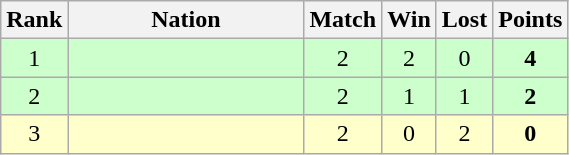<table class="wikitable" style="text-align: center;">
<tr>
<th width=20>Rank</th>
<th width=150>Nation</th>
<th width=20>Match</th>
<th width=20>Win</th>
<th width=20>Lost</th>
<th width=20>Points</th>
</tr>
<tr style="background:#cfc;">
<td>1</td>
<td style="text-align:left;"></td>
<td>2</td>
<td>2</td>
<td>0</td>
<td><strong>4</strong></td>
</tr>
<tr style="background:#cfc;">
<td>2</td>
<td style="text-align:left;"></td>
<td>2</td>
<td>1</td>
<td>1</td>
<td><strong>2</strong></td>
</tr>
<tr style="background:#ffc;">
<td>3</td>
<td style="text-align:left;"></td>
<td>2</td>
<td>0</td>
<td>2</td>
<td><strong>0</strong></td>
</tr>
</table>
